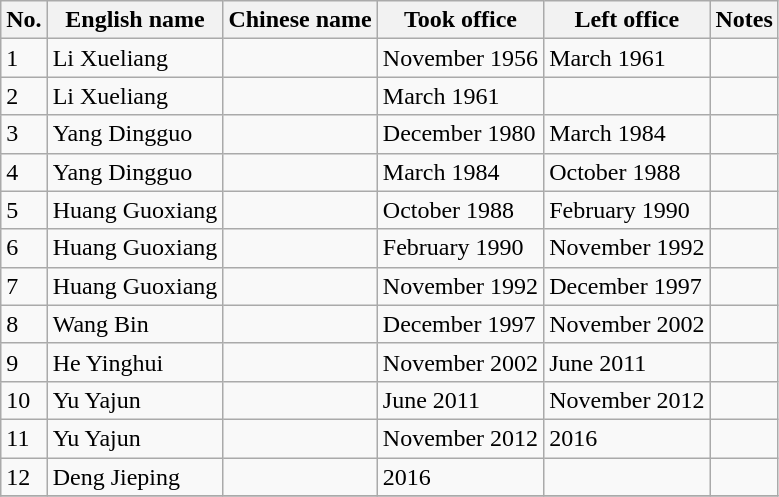<table class="wikitable">
<tr>
<th>No.</th>
<th>English name</th>
<th>Chinese name</th>
<th>Took office</th>
<th>Left office</th>
<th>Notes</th>
</tr>
<tr>
<td>1</td>
<td>Li Xueliang</td>
<td></td>
<td>November 1956</td>
<td>March 1961</td>
<td></td>
</tr>
<tr>
<td>2</td>
<td>Li Xueliang</td>
<td></td>
<td>March 1961</td>
<td></td>
</tr>
<tr>
<td>3</td>
<td>Yang Dingguo</td>
<td></td>
<td>December 1980</td>
<td>March 1984</td>
<td></td>
</tr>
<tr>
<td>4</td>
<td>Yang Dingguo</td>
<td></td>
<td>March 1984</td>
<td>October 1988</td>
<td></td>
</tr>
<tr>
<td>5</td>
<td>Huang Guoxiang</td>
<td></td>
<td>October 1988</td>
<td>February 1990</td>
<td></td>
</tr>
<tr>
<td>6</td>
<td>Huang Guoxiang</td>
<td></td>
<td>February 1990</td>
<td>November 1992</td>
<td></td>
</tr>
<tr>
<td>7</td>
<td>Huang Guoxiang</td>
<td></td>
<td>November 1992</td>
<td>December 1997</td>
<td></td>
</tr>
<tr>
<td>8</td>
<td>Wang Bin</td>
<td></td>
<td>December 1997</td>
<td>November 2002</td>
<td></td>
</tr>
<tr>
<td>9</td>
<td>He Yinghui</td>
<td></td>
<td>November 2002</td>
<td>June 2011</td>
<td></td>
</tr>
<tr>
<td>10</td>
<td>Yu Yajun</td>
<td></td>
<td>June 2011</td>
<td>November 2012</td>
<td></td>
</tr>
<tr>
<td>11</td>
<td>Yu Yajun</td>
<td></td>
<td>November 2012</td>
<td>2016</td>
<td></td>
</tr>
<tr>
<td>12</td>
<td>Deng Jieping</td>
<td></td>
<td>2016</td>
<td></td>
<td></td>
</tr>
<tr>
</tr>
</table>
